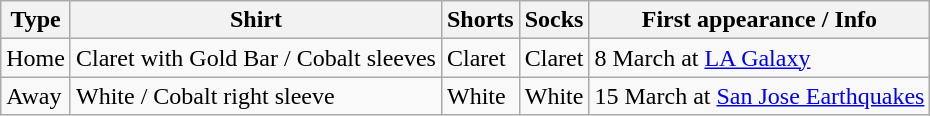<table class="wikitable">
<tr>
<th>Type</th>
<th>Shirt</th>
<th>Shorts</th>
<th>Socks</th>
<th>First appearance / Info</th>
</tr>
<tr>
<td>Home</td>
<td>Claret with Gold Bar / Cobalt sleeves</td>
<td>Claret</td>
<td>Claret</td>
<td>8 March at <a href='#'>LA Galaxy</a></td>
</tr>
<tr>
<td>Away</td>
<td>White / Cobalt right sleeve</td>
<td>White</td>
<td>White</td>
<td>15 March at <a href='#'>San Jose Earthquakes</a></td>
</tr>
</table>
